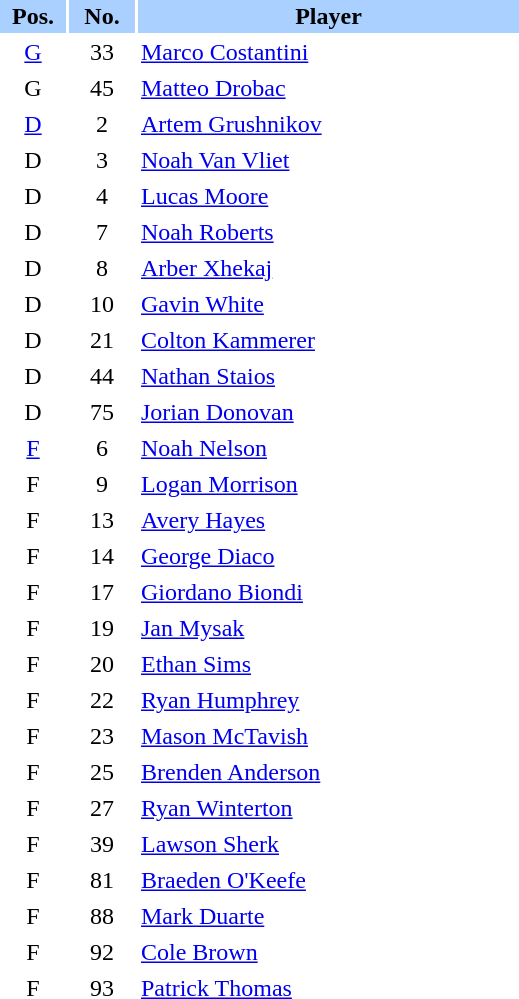<table border="0" cellspacing="2" cellpadding="2">
<tr bgcolor=AAD0FF>
<th width=40>Pos.</th>
<th width=40>No.</th>
<th width=250>Player</th>
</tr>
<tr>
<td style="text-align:center;"><a href='#'>G</a></td>
<td style="text-align:center;">33</td>
<td><a href='#'>Marco Costantini</a></td>
</tr>
<tr>
<td style="text-align:center;">G</td>
<td style="text-align:center;">45</td>
<td><a href='#'>Matteo Drobac</a></td>
</tr>
<tr>
<td style="text-align:center;"><a href='#'>D</a></td>
<td style="text-align:center;">2</td>
<td><a href='#'>Artem Grushnikov</a></td>
</tr>
<tr>
<td style="text-align:center;">D</td>
<td style="text-align:center;">3</td>
<td><a href='#'>Noah Van Vliet</a></td>
</tr>
<tr>
<td style="text-align:center;">D</td>
<td style="text-align:center;">4</td>
<td><a href='#'>Lucas Moore</a></td>
</tr>
<tr>
<td style="text-align:center;">D</td>
<td style="text-align:center;">7</td>
<td><a href='#'>Noah Roberts</a></td>
</tr>
<tr>
<td style="text-align:center;">D</td>
<td style="text-align:center;">8</td>
<td><a href='#'>Arber Xhekaj</a></td>
</tr>
<tr>
<td style="text-align:center;">D</td>
<td style="text-align:center;">10</td>
<td><a href='#'>Gavin White</a></td>
</tr>
<tr>
<td style="text-align:center;">D</td>
<td style="text-align:center;">21</td>
<td><a href='#'>Colton Kammerer</a></td>
</tr>
<tr>
<td style="text-align:center;">D</td>
<td style="text-align:center;">44</td>
<td><a href='#'>Nathan Staios</a></td>
</tr>
<tr>
<td style="text-align:center;">D</td>
<td style="text-align:center;">75</td>
<td><a href='#'>Jorian Donovan</a></td>
</tr>
<tr>
<td style="text-align:center;"><a href='#'>F</a></td>
<td style="text-align:center;">6</td>
<td><a href='#'>Noah Nelson</a></td>
</tr>
<tr>
<td style="text-align:center;">F</td>
<td style="text-align:center;">9</td>
<td><a href='#'>Logan Morrison</a></td>
</tr>
<tr>
<td style="text-align:center;">F</td>
<td style="text-align:center;">13</td>
<td><a href='#'>Avery Hayes</a></td>
</tr>
<tr>
<td style="text-align:center;">F</td>
<td style="text-align:center;">14</td>
<td><a href='#'>George Diaco</a></td>
</tr>
<tr>
<td style="text-align:center;">F</td>
<td style="text-align:center;">17</td>
<td><a href='#'>Giordano Biondi</a></td>
</tr>
<tr>
<td style="text-align:center;">F</td>
<td style="text-align:center;">19</td>
<td><a href='#'>Jan Mysak</a></td>
</tr>
<tr>
<td style="text-align:center;">F</td>
<td style="text-align:center;">20</td>
<td><a href='#'>Ethan Sims</a></td>
</tr>
<tr>
<td style="text-align:center;">F</td>
<td style="text-align:center;">22</td>
<td><a href='#'>Ryan Humphrey</a></td>
</tr>
<tr>
<td style="text-align:center;">F</td>
<td style="text-align:center;">23</td>
<td><a href='#'>Mason McTavish</a></td>
</tr>
<tr>
<td style="text-align:center;">F</td>
<td style="text-align:center;">25</td>
<td><a href='#'>Brenden Anderson</a></td>
</tr>
<tr>
<td style="text-align:center;">F</td>
<td style="text-align:center;">27</td>
<td><a href='#'>Ryan Winterton</a></td>
</tr>
<tr>
<td style="text-align:center;">F</td>
<td style="text-align:center;">39</td>
<td><a href='#'>Lawson Sherk</a></td>
</tr>
<tr>
<td style="text-align:center;">F</td>
<td style="text-align:center;">81</td>
<td><a href='#'>Braeden O'Keefe</a></td>
</tr>
<tr>
<td style="text-align:center;">F</td>
<td style="text-align:center;">88</td>
<td><a href='#'>Mark Duarte</a></td>
</tr>
<tr>
<td style="text-align:center;">F</td>
<td style="text-align:center;">92</td>
<td><a href='#'>Cole Brown</a></td>
</tr>
<tr>
<td style="text-align:center;">F</td>
<td style="text-align:center;">93</td>
<td><a href='#'>Patrick Thomas</a></td>
</tr>
</table>
